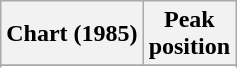<table class="wikitable sortable">
<tr>
<th>Chart (1985)</th>
<th>Peak<br>position</th>
</tr>
<tr>
</tr>
<tr>
</tr>
<tr>
</tr>
<tr>
</tr>
<tr>
</tr>
<tr>
</tr>
<tr>
</tr>
<tr>
</tr>
<tr>
</tr>
<tr>
</tr>
<tr>
</tr>
<tr>
</tr>
<tr>
</tr>
</table>
